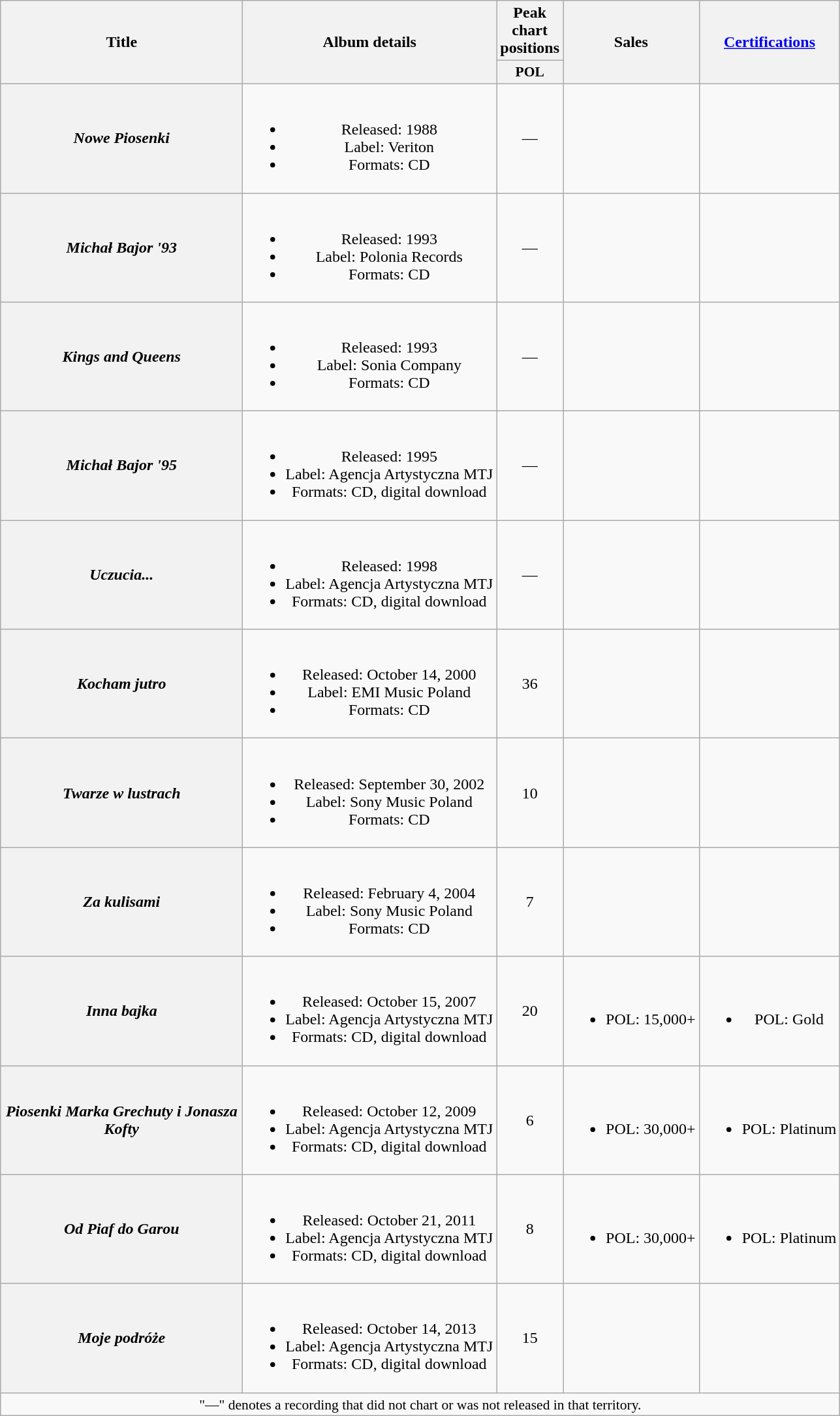<table class="wikitable plainrowheaders" style="text-align:center;">
<tr>
<th scope="col" rowspan="2" style="width:15em;">Title</th>
<th scope="col" rowspan="2">Album details</th>
<th scope="col" colspan="1">Peak chart positions</th>
<th scope="col" rowspan="2">Sales</th>
<th scope="col" rowspan="2"><a href='#'>Certifications</a></th>
</tr>
<tr>
<th scope="col" style="width:3em;font-size:90%;">POL<br></th>
</tr>
<tr>
<th scope="row"><em>Nowe Piosenki</em></th>
<td><br><ul><li>Released: 1988</li><li>Label: Veriton</li><li>Formats: CD</li></ul></td>
<td>—</td>
<td></td>
<td></td>
</tr>
<tr>
<th scope="row"><em>Michał Bajor '93</em></th>
<td><br><ul><li>Released: 1993</li><li>Label: Polonia Records</li><li>Formats: CD</li></ul></td>
<td>—</td>
<td></td>
<td></td>
</tr>
<tr>
<th scope="row"><em>Kings and Queens</em></th>
<td><br><ul><li>Released: 1993</li><li>Label: Sonia Company</li><li>Formats: CD</li></ul></td>
<td>—</td>
<td></td>
<td></td>
</tr>
<tr>
<th scope="row"><em>Michał Bajor '95</em></th>
<td><br><ul><li>Released: 1995</li><li>Label: Agencja Artystyczna MTJ</li><li>Formats: CD, digital download</li></ul></td>
<td>—</td>
<td></td>
<td></td>
</tr>
<tr>
<th scope="row"><em>Uczucia...</em></th>
<td><br><ul><li>Released: 1998</li><li>Label: Agencja Artystyczna MTJ</li><li>Formats: CD, digital download</li></ul></td>
<td>—</td>
<td></td>
<td></td>
</tr>
<tr>
<th scope="row"><em>Kocham jutro</em></th>
<td><br><ul><li>Released: October 14, 2000</li><li>Label: EMI Music Poland</li><li>Formats: CD</li></ul></td>
<td>36</td>
<td></td>
<td></td>
</tr>
<tr>
<th scope="row"><em>Twarze w lustrach</em></th>
<td><br><ul><li>Released: September 30, 2002</li><li>Label: Sony Music Poland</li><li>Formats: CD</li></ul></td>
<td>10</td>
<td></td>
<td></td>
</tr>
<tr>
<th scope="row"><em>Za kulisami</em></th>
<td><br><ul><li>Released: February 4, 2004</li><li>Label: Sony Music Poland</li><li>Formats: CD</li></ul></td>
<td>7</td>
<td></td>
<td></td>
</tr>
<tr>
<th scope="row"><em>Inna bajka</em></th>
<td><br><ul><li>Released: October 15, 2007</li><li>Label: Agencja Artystyczna MTJ</li><li>Formats: CD, digital download</li></ul></td>
<td>20</td>
<td><br><ul><li>POL: 15,000+</li></ul></td>
<td><br><ul><li>POL: Gold</li></ul></td>
</tr>
<tr>
<th scope="row"><em>Piosenki Marka Grechuty i Jonasza Kofty</em></th>
<td><br><ul><li>Released: October 12, 2009</li><li>Label: Agencja Artystyczna MTJ</li><li>Formats: CD, digital download</li></ul></td>
<td>6</td>
<td><br><ul><li>POL: 30,000+</li></ul></td>
<td><br><ul><li>POL: Platinum</li></ul></td>
</tr>
<tr>
<th scope="row"><em>Od Piaf do Garou</em></th>
<td><br><ul><li>Released: October 21, 2011</li><li>Label: Agencja Artystyczna MTJ</li><li>Formats: CD, digital download</li></ul></td>
<td>8</td>
<td><br><ul><li>POL: 30,000+</li></ul></td>
<td><br><ul><li>POL: Platinum</li></ul></td>
</tr>
<tr>
<th scope="row"><em>Moje podróże</em></th>
<td><br><ul><li>Released: October 14, 2013</li><li>Label: Agencja Artystyczna MTJ</li><li>Formats: CD, digital download</li></ul></td>
<td>15</td>
<td></td>
<td></td>
</tr>
<tr>
<td colspan="20" style="font-size:90%">"—" denotes a recording that did not chart or was not released in that territory.</td>
</tr>
</table>
